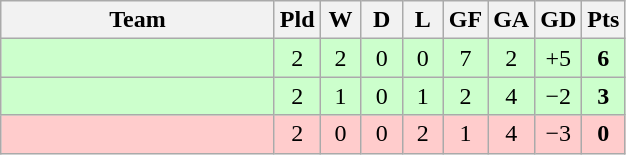<table class="wikitable" style="text-align:center;">
<tr>
<th width=175>Team</th>
<th width=20 abbr="Played">Pld</th>
<th width=20 abbr="Won">W</th>
<th width=20 abbr="Drawn">D</th>
<th width=20 abbr="Lost">L</th>
<th width=20 abbr="Goals for">GF</th>
<th width=20 abbr="Goals against">GA</th>
<th width=20 abbr="Goal difference">GD</th>
<th width=20 abbr="Points">Pts</th>
</tr>
<tr bgcolor=#ccffcc>
<td align=left></td>
<td>2</td>
<td>2</td>
<td>0</td>
<td>0</td>
<td>7</td>
<td>2</td>
<td>+5</td>
<td><strong>6</strong></td>
</tr>
<tr bgcolor=#ccffcc>
<td align=left></td>
<td>2</td>
<td>1</td>
<td>0</td>
<td>1</td>
<td>2</td>
<td>4</td>
<td>−2</td>
<td><strong>3</strong></td>
</tr>
<tr bgcolor=#ffcccc>
<td align=left></td>
<td>2</td>
<td>0</td>
<td>0</td>
<td>2</td>
<td>1</td>
<td>4</td>
<td>−3</td>
<td><strong>0</strong></td>
</tr>
</table>
